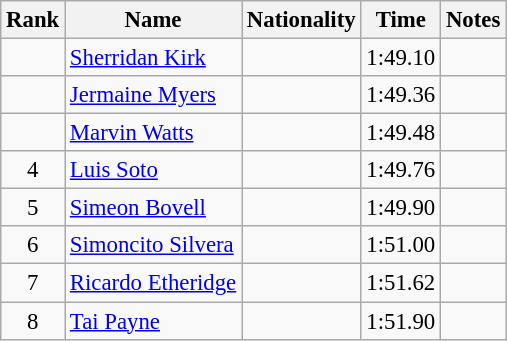<table class="wikitable sortable" style="text-align:center;font-size:95%">
<tr>
<th>Rank</th>
<th>Name</th>
<th>Nationality</th>
<th>Time</th>
<th>Notes</th>
</tr>
<tr>
<td></td>
<td align=left><a href='#'>Sherridan Kirk</a></td>
<td align=left></td>
<td>1:49.10</td>
<td></td>
</tr>
<tr>
<td></td>
<td align=left><a href='#'>Jermaine Myers</a></td>
<td align=left></td>
<td>1:49.36</td>
<td></td>
</tr>
<tr>
<td></td>
<td align=left><a href='#'>Marvin Watts</a></td>
<td align=left></td>
<td>1:49.48</td>
<td></td>
</tr>
<tr>
<td>4</td>
<td align=left><a href='#'>Luis Soto</a></td>
<td align=left></td>
<td>1:49.76</td>
<td></td>
</tr>
<tr>
<td>5</td>
<td align=left><a href='#'>Simeon Bovell</a></td>
<td align=left></td>
<td>1:49.90</td>
<td></td>
</tr>
<tr>
<td>6</td>
<td align=left><a href='#'>Simoncito Silvera</a></td>
<td align=left></td>
<td>1:51.00</td>
<td></td>
</tr>
<tr>
<td>7</td>
<td align=left><a href='#'>Ricardo Etheridge</a></td>
<td align=left></td>
<td>1:51.62</td>
<td></td>
</tr>
<tr>
<td>8</td>
<td align=left><a href='#'>Tai Payne</a></td>
<td align=left></td>
<td>1:51.90</td>
<td></td>
</tr>
</table>
